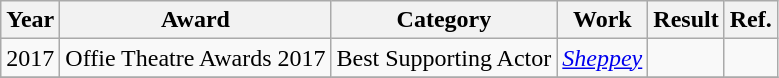<table class="wikitable">
<tr>
<th>Year</th>
<th>Award</th>
<th>Category</th>
<th>Work</th>
<th>Result</th>
<th>Ref.</th>
</tr>
<tr>
<td>2017</td>
<td>Offie Theatre Awards 2017</td>
<td>Best Supporting Actor</td>
<td><em><a href='#'>Sheppey</a></em></td>
<td></td>
<td></td>
</tr>
<tr>
</tr>
</table>
